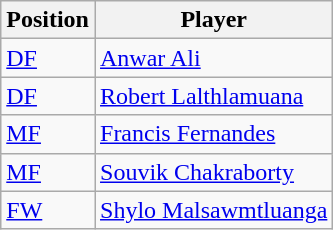<table class="wikitable sortable">
<tr>
<th>Position</th>
<th>Player</th>
</tr>
<tr>
<td><a href='#'>DF</a></td>
<td> <a href='#'>Anwar Ali</a></td>
</tr>
<tr>
<td><a href='#'>DF</a></td>
<td> <a href='#'>Robert Lalthlamuana</a></td>
</tr>
<tr>
<td><a href='#'>MF</a></td>
<td> <a href='#'>Francis Fernandes</a></td>
</tr>
<tr>
<td><a href='#'>MF</a></td>
<td> <a href='#'>Souvik Chakraborty</a></td>
</tr>
<tr>
<td><a href='#'>FW</a></td>
<td> <a href='#'>Shylo Malsawmtluanga</a></td>
</tr>
</table>
